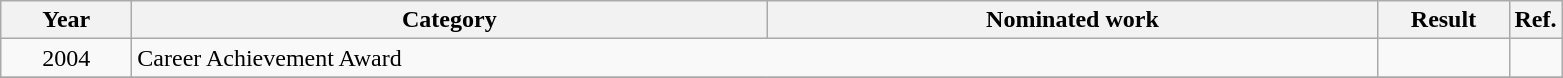<table class=wikitable>
<tr>
<th scope="col" style="width:5em;">Year</th>
<th scope="col" style="width:26em;">Category</th>
<th scope="col" style="width:25em;">Nominated work</th>
<th scope="col" style="width:5em;">Result</th>
<th>Ref.</th>
</tr>
<tr>
<td style="text-align:center;">2004</td>
<td colspan=2>Career Achievement Award</td>
<td></td>
<td></td>
</tr>
<tr>
</tr>
</table>
